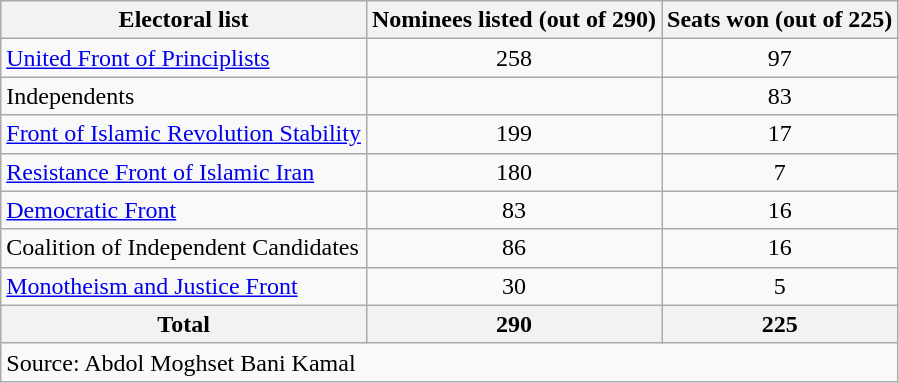<table class=wikitable style=text-align:center>
<tr>
<th>Electoral list</th>
<th>Nominees listed (out of 290)</th>
<th>Seats won (out of 225)</th>
</tr>
<tr>
<td align=left><a href='#'>United Front of Principlists</a></td>
<td>258</td>
<td>97 </td>
</tr>
<tr>
<td align=left>Independents </td>
<td></td>
<td>83</td>
</tr>
<tr>
<td align=left><a href='#'>Front of Islamic Revolution Stability</a></td>
<td>199</td>
<td>17</td>
</tr>
<tr>
<td align=left><a href='#'>Resistance Front of Islamic Iran</a></td>
<td>180</td>
<td>7</td>
</tr>
<tr>
<td align=left><a href='#'>Democratic Front</a></td>
<td>83</td>
<td>16</td>
</tr>
<tr>
<td align=left>Coalition of Independent Candidates</td>
<td>86</td>
<td>16</td>
</tr>
<tr>
<td align=left><a href='#'>Monotheism and Justice Front</a></td>
<td>30</td>
<td>5</td>
</tr>
<tr>
<th align=left>Total</th>
<th>290</th>
<th>225</th>
</tr>
<tr>
<td colspan=4 align=left>Source: Abdol Moghset Bani Kamal</td>
</tr>
</table>
